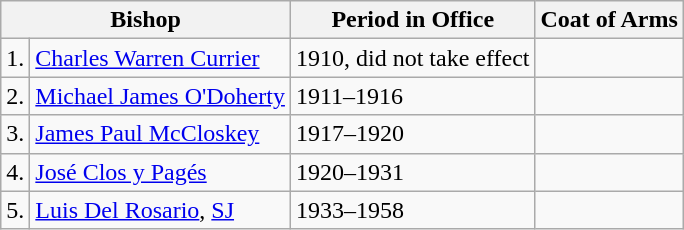<table class="wikitable">
<tr>
<th colspan=2>Bishop</th>
<th>Period in Office</th>
<th>Coat of Arms</th>
</tr>
<tr>
<td>1.</td>
<td><a href='#'>Charles Warren Currier</a></td>
<td>1910, did not take effect</td>
<td></td>
</tr>
<tr>
<td>2.</td>
<td><a href='#'>Michael James O'Doherty</a></td>
<td>1911–1916</td>
<td></td>
</tr>
<tr>
<td>3.</td>
<td><a href='#'>James Paul McCloskey</a></td>
<td>1917–1920</td>
<td></td>
</tr>
<tr>
<td>4.</td>
<td><a href='#'>José Clos y Pagés</a></td>
<td>1920–1931</td>
<td></td>
</tr>
<tr>
<td>5.</td>
<td><a href='#'>Luis Del Rosario</a>, <a href='#'>SJ</a></td>
<td>1933–1958</td>
<td></td>
</tr>
</table>
